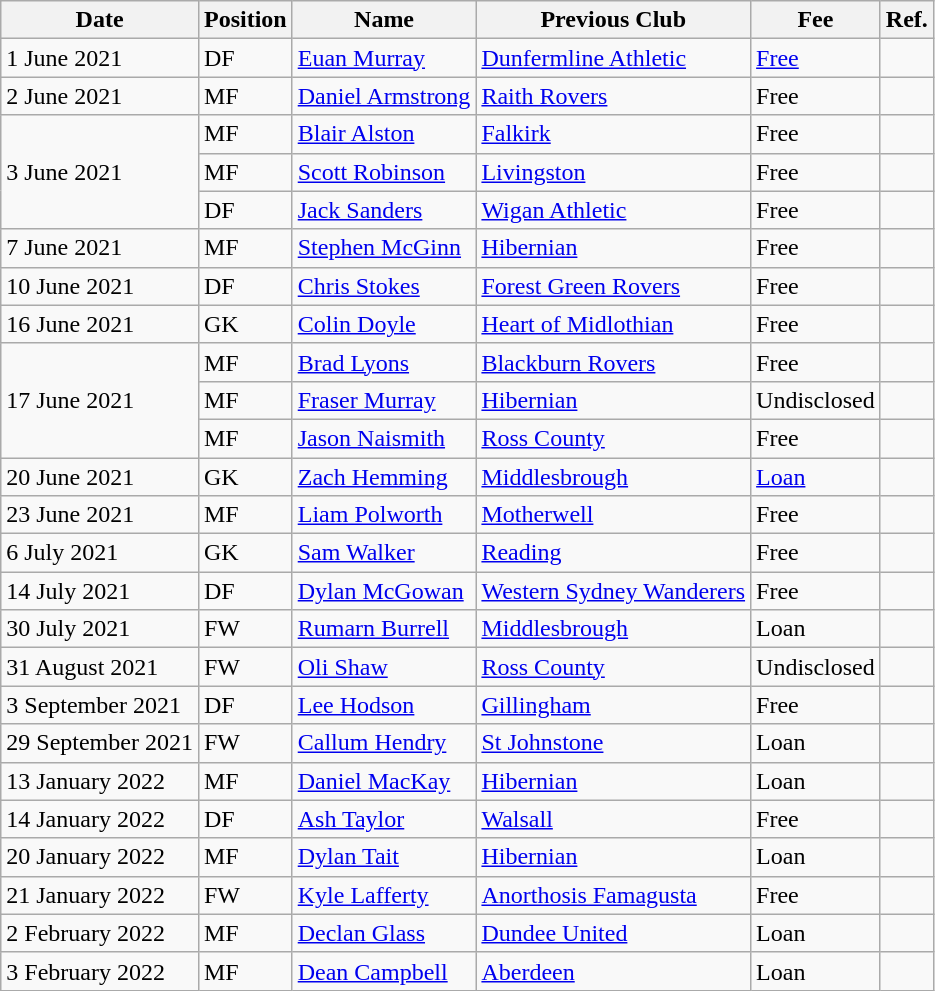<table class="wikitable">
<tr>
<th>Date</th>
<th>Position</th>
<th>Name</th>
<th>Previous Club</th>
<th>Fee</th>
<th>Ref.</th>
</tr>
<tr>
<td>1 June 2021</td>
<td>DF</td>
<td><a href='#'>Euan Murray</a></td>
<td><a href='#'>Dunfermline Athletic</a></td>
<td><a href='#'>Free</a></td>
<td></td>
</tr>
<tr>
<td>2 June 2021</td>
<td>MF</td>
<td><a href='#'>Daniel Armstrong</a></td>
<td><a href='#'>Raith Rovers</a></td>
<td>Free</td>
<td></td>
</tr>
<tr>
<td rowspan="3">3 June 2021</td>
<td>MF</td>
<td><a href='#'>Blair Alston</a></td>
<td><a href='#'>Falkirk</a></td>
<td>Free</td>
<td></td>
</tr>
<tr>
<td>MF</td>
<td><a href='#'>Scott Robinson</a></td>
<td><a href='#'>Livingston</a></td>
<td>Free</td>
<td></td>
</tr>
<tr>
<td>DF</td>
<td> <a href='#'>Jack Sanders</a></td>
<td> <a href='#'>Wigan Athletic</a></td>
<td>Free</td>
<td></td>
</tr>
<tr>
<td>7 June 2021</td>
<td>MF</td>
<td><a href='#'>Stephen McGinn</a></td>
<td><a href='#'>Hibernian</a></td>
<td>Free</td>
<td></td>
</tr>
<tr>
<td>10 June 2021</td>
<td>DF</td>
<td> <a href='#'>Chris Stokes</a></td>
<td> <a href='#'>Forest Green Rovers</a></td>
<td>Free</td>
<td></td>
</tr>
<tr>
<td>16 June 2021</td>
<td>GK</td>
<td> <a href='#'>Colin Doyle</a></td>
<td><a href='#'>Heart of Midlothian</a></td>
<td>Free</td>
<td></td>
</tr>
<tr>
<td rowspan="3">17 June 2021</td>
<td>MF</td>
<td> <a href='#'>Brad Lyons</a></td>
<td> <a href='#'>Blackburn Rovers</a></td>
<td>Free</td>
<td></td>
</tr>
<tr>
<td>MF</td>
<td><a href='#'>Fraser Murray</a></td>
<td><a href='#'>Hibernian</a></td>
<td>Undisclosed</td>
<td></td>
</tr>
<tr>
<td>MF</td>
<td><a href='#'>Jason Naismith</a></td>
<td><a href='#'>Ross County</a></td>
<td>Free</td>
<td></td>
</tr>
<tr>
<td>20 June 2021</td>
<td>GK</td>
<td> <a href='#'>Zach Hemming</a></td>
<td> <a href='#'>Middlesbrough</a></td>
<td><a href='#'>Loan</a></td>
<td></td>
</tr>
<tr>
<td>23 June 2021</td>
<td>MF</td>
<td><a href='#'>Liam Polworth</a></td>
<td><a href='#'>Motherwell</a></td>
<td>Free</td>
<td></td>
</tr>
<tr>
<td>6 July 2021</td>
<td>GK</td>
<td> <a href='#'>Sam Walker</a></td>
<td> <a href='#'>Reading</a></td>
<td>Free</td>
<td></td>
</tr>
<tr>
<td>14 July 2021</td>
<td>DF</td>
<td> <a href='#'>Dylan McGowan</a></td>
<td> <a href='#'>Western Sydney Wanderers</a></td>
<td>Free</td>
<td></td>
</tr>
<tr>
<td>30 July 2021</td>
<td>FW</td>
<td> <a href='#'>Rumarn Burrell</a></td>
<td> <a href='#'>Middlesbrough</a></td>
<td>Loan</td>
<td></td>
</tr>
<tr>
<td>31 August 2021</td>
<td>FW</td>
<td><a href='#'>Oli Shaw</a></td>
<td><a href='#'>Ross County</a></td>
<td>Undisclosed</td>
<td></td>
</tr>
<tr>
<td>3 September 2021</td>
<td>DF</td>
<td> <a href='#'>Lee Hodson</a></td>
<td> <a href='#'>Gillingham</a></td>
<td>Free</td>
<td></td>
</tr>
<tr>
<td>29 September 2021</td>
<td>FW</td>
<td><a href='#'>Callum Hendry</a></td>
<td><a href='#'>St Johnstone</a></td>
<td>Loan</td>
<td></td>
</tr>
<tr>
<td>13 January 2022</td>
<td>MF</td>
<td><a href='#'>Daniel MacKay</a></td>
<td><a href='#'>Hibernian</a></td>
<td>Loan</td>
<td></td>
</tr>
<tr>
<td>14 January 2022</td>
<td>DF</td>
<td> <a href='#'>Ash Taylor</a></td>
<td> <a href='#'>Walsall</a></td>
<td>Free</td>
<td></td>
</tr>
<tr>
<td>20 January 2022</td>
<td>MF</td>
<td><a href='#'>Dylan Tait</a></td>
<td><a href='#'>Hibernian</a></td>
<td>Loan</td>
<td></td>
</tr>
<tr>
<td>21 January 2022</td>
<td>FW</td>
<td> <a href='#'>Kyle Lafferty</a></td>
<td> <a href='#'>Anorthosis Famagusta</a></td>
<td>Free</td>
<td></td>
</tr>
<tr>
<td>2 February 2022</td>
<td>MF</td>
<td><a href='#'>Declan Glass</a></td>
<td><a href='#'>Dundee United</a></td>
<td>Loan</td>
<td></td>
</tr>
<tr>
<td>3 February 2022</td>
<td>MF</td>
<td><a href='#'>Dean Campbell</a></td>
<td><a href='#'>Aberdeen</a></td>
<td>Loan</td>
<td></td>
</tr>
</table>
